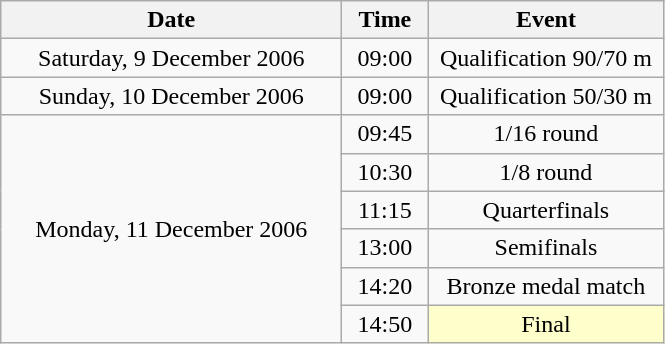<table class = "wikitable" style="text-align:center;">
<tr>
<th width=220>Date</th>
<th width=50>Time</th>
<th width=150>Event</th>
</tr>
<tr>
<td>Saturday, 9 December 2006</td>
<td>09:00</td>
<td>Qualification 90/70 m</td>
</tr>
<tr>
<td>Sunday, 10 December 2006</td>
<td>09:00</td>
<td>Qualification 50/30 m</td>
</tr>
<tr>
<td rowspan=6>Monday, 11 December 2006</td>
<td>09:45</td>
<td>1/16 round</td>
</tr>
<tr>
<td>10:30</td>
<td>1/8 round</td>
</tr>
<tr>
<td>11:15</td>
<td>Quarterfinals</td>
</tr>
<tr>
<td>13:00</td>
<td>Semifinals</td>
</tr>
<tr>
<td>14:20</td>
<td>Bronze medal match</td>
</tr>
<tr>
<td>14:50</td>
<td bgcolor=ffffcc>Final</td>
</tr>
</table>
